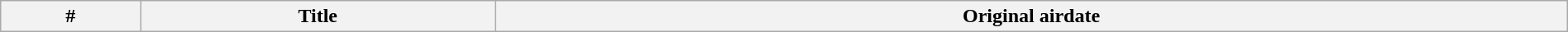<table class="wikitable plainrowheaders" width="100%">
<tr>
<th>#</th>
<th>Title</th>
<th>Original airdate<br>



















</th>
</tr>
</table>
